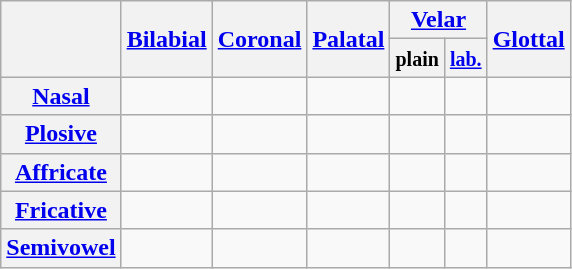<table class="wikitable" style="text-align: center">
<tr>
<th rowspan="2"></th>
<th rowspan="2"><a href='#'>Bilabial</a></th>
<th rowspan="2"><a href='#'>Coronal</a></th>
<th rowspan="2"><a href='#'>Palatal</a></th>
<th colspan="2"><a href='#'>Velar</a></th>
<th rowspan="2"><a href='#'>Glottal</a></th>
</tr>
<tr>
<th><small>plain</small></th>
<th><small><a href='#'>lab.</a></small></th>
</tr>
<tr>
<th><a href='#'>Nasal</a></th>
<td></td>
<td></td>
<td></td>
<td></td>
<td></td>
<td></td>
</tr>
<tr>
<th><a href='#'>Plosive</a></th>
<td></td>
<td></td>
<td></td>
<td></td>
<td></td>
<td></td>
</tr>
<tr>
<th><a href='#'>Affricate</a></th>
<td></td>
<td></td>
<td></td>
<td></td>
<td></td>
<td></td>
</tr>
<tr>
<th><a href='#'>Fricative</a></th>
<td></td>
<td></td>
<td></td>
<td></td>
<td></td>
<td></td>
</tr>
<tr>
<th><a href='#'>Semivowel</a></th>
<td></td>
<td></td>
<td></td>
<td></td>
<td></td>
<td></td>
</tr>
</table>
